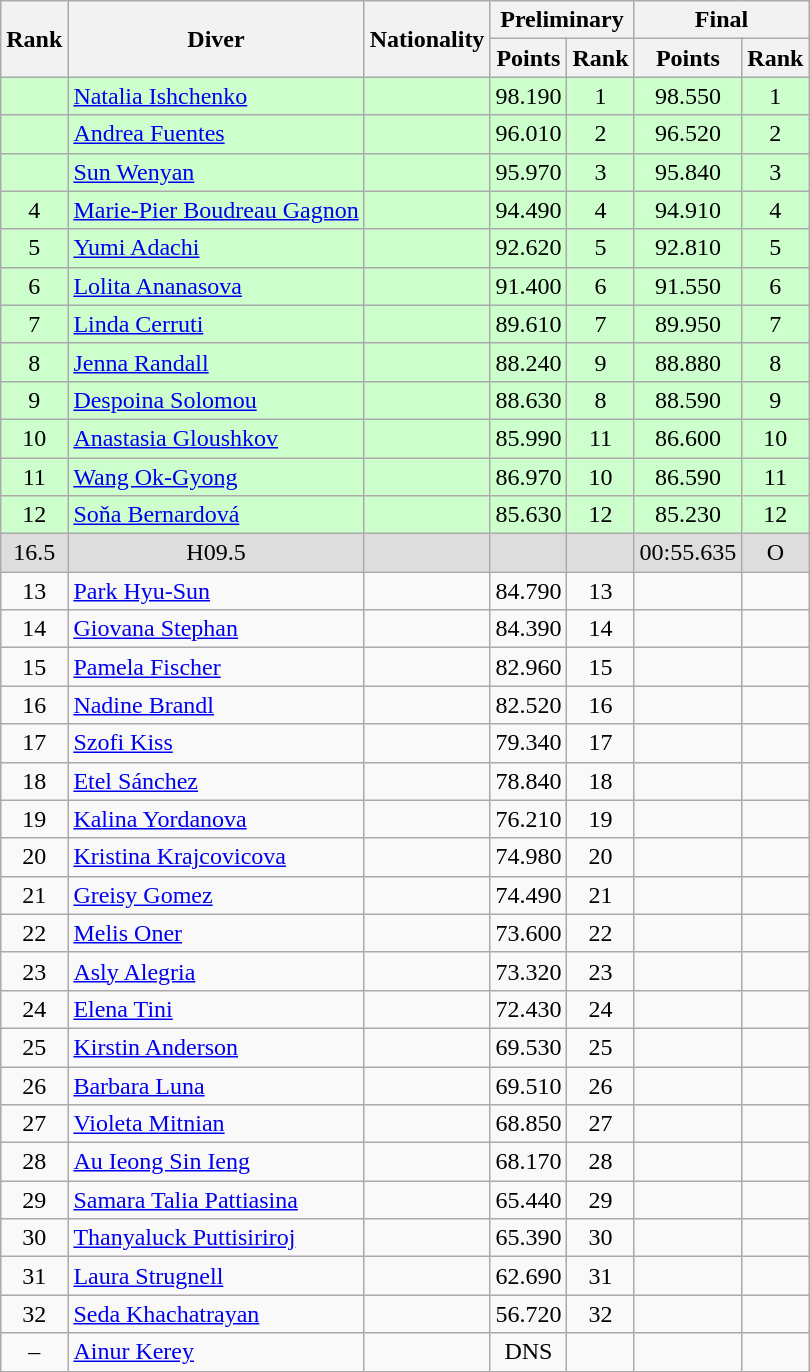<table class="wikitable" style="text-align:center">
<tr>
<th rowspan="2">Rank</th>
<th rowspan="2">Diver</th>
<th rowspan="2">Nationality</th>
<th colspan="2">Preliminary</th>
<th colspan="2">Final</th>
</tr>
<tr>
<th>Points</th>
<th>Rank</th>
<th>Points</th>
<th>Rank</th>
</tr>
<tr bgcolor=ccffcc>
<td></td>
<td align=left><a href='#'>Natalia Ishchenko</a></td>
<td align=left></td>
<td>98.190</td>
<td>1</td>
<td>98.550</td>
<td>1</td>
</tr>
<tr bgcolor=ccffcc>
<td></td>
<td align=left><a href='#'>Andrea Fuentes</a></td>
<td align=left></td>
<td>96.010</td>
<td>2</td>
<td>96.520</td>
<td>2</td>
</tr>
<tr bgcolor=ccffcc>
<td></td>
<td align=left><a href='#'>Sun Wenyan</a></td>
<td align=left></td>
<td>95.970</td>
<td>3</td>
<td>95.840</td>
<td>3</td>
</tr>
<tr bgcolor=ccffcc>
<td>4</td>
<td align=left><a href='#'>Marie-Pier Boudreau Gagnon</a></td>
<td align=left></td>
<td>94.490</td>
<td>4</td>
<td>94.910</td>
<td>4</td>
</tr>
<tr bgcolor=ccffcc>
<td>5</td>
<td align=left><a href='#'>Yumi Adachi</a></td>
<td align=left></td>
<td>92.620</td>
<td>5</td>
<td>92.810</td>
<td>5</td>
</tr>
<tr bgcolor=ccffcc>
<td>6</td>
<td align=left><a href='#'>Lolita Ananasova</a></td>
<td align=left></td>
<td>91.400</td>
<td>6</td>
<td>91.550</td>
<td>6</td>
</tr>
<tr bgcolor=ccffcc>
<td>7</td>
<td align=left><a href='#'>Linda Cerruti</a></td>
<td align=left></td>
<td>89.610</td>
<td>7</td>
<td>89.950</td>
<td>7</td>
</tr>
<tr bgcolor=ccffcc>
<td>8</td>
<td align=left><a href='#'>Jenna Randall</a></td>
<td align=left></td>
<td>88.240</td>
<td>9</td>
<td>88.880</td>
<td>8</td>
</tr>
<tr bgcolor=ccffcc>
<td>9</td>
<td align=left><a href='#'>Despoina Solomou</a></td>
<td align=left></td>
<td>88.630</td>
<td>8</td>
<td>88.590</td>
<td>9</td>
</tr>
<tr bgcolor=ccffcc>
<td>10</td>
<td align=left><a href='#'>Anastasia Gloushkov</a></td>
<td align=left></td>
<td>85.990</td>
<td>11</td>
<td>86.600</td>
<td>10</td>
</tr>
<tr bgcolor=ccffcc>
<td>11</td>
<td align=left><a href='#'>Wang Ok-Gyong</a></td>
<td align=left></td>
<td>86.970</td>
<td>10</td>
<td>86.590</td>
<td>11</td>
</tr>
<tr bgcolor=ccffcc>
<td>12</td>
<td align=left><a href='#'>Soňa Bernardová</a></td>
<td align=left></td>
<td>85.630</td>
<td>12</td>
<td>85.230</td>
<td>12</td>
</tr>
<tr bgcolor=#DDDDDD>
<td><span>16.5</span></td>
<td><span>H09.5</span></td>
<td></td>
<td></td>
<td></td>
<td><span>00:55.635</span></td>
<td><span>O</span></td>
</tr>
<tr>
<td>13</td>
<td align=left><a href='#'>Park Hyu-Sun</a></td>
<td align=left></td>
<td>84.790</td>
<td>13</td>
<td></td>
<td></td>
</tr>
<tr>
<td>14</td>
<td align=left><a href='#'>Giovana Stephan</a></td>
<td align=left></td>
<td>84.390</td>
<td>14</td>
<td></td>
<td></td>
</tr>
<tr>
<td>15</td>
<td align=left><a href='#'>Pamela Fischer</a></td>
<td align=left></td>
<td>82.960</td>
<td>15</td>
<td></td>
<td></td>
</tr>
<tr>
<td>16</td>
<td align=left><a href='#'>Nadine Brandl</a></td>
<td align=left></td>
<td>82.520</td>
<td>16</td>
<td></td>
<td></td>
</tr>
<tr>
<td>17</td>
<td align=left><a href='#'>Szofi Kiss</a></td>
<td align=left></td>
<td>79.340</td>
<td>17</td>
<td></td>
<td></td>
</tr>
<tr>
<td>18</td>
<td align=left><a href='#'>Etel Sánchez</a></td>
<td align=left></td>
<td>78.840</td>
<td>18</td>
<td></td>
<td></td>
</tr>
<tr>
<td>19</td>
<td align=left><a href='#'>Kalina Yordanova</a></td>
<td align=left></td>
<td>76.210</td>
<td>19</td>
<td></td>
<td></td>
</tr>
<tr>
<td>20</td>
<td align=left><a href='#'>Kristina Krajcovicova</a></td>
<td align=left></td>
<td>74.980</td>
<td>20</td>
<td></td>
<td></td>
</tr>
<tr>
<td>21</td>
<td align=left><a href='#'>Greisy Gomez</a></td>
<td align=left></td>
<td>74.490</td>
<td>21</td>
<td></td>
<td></td>
</tr>
<tr>
<td>22</td>
<td align=left><a href='#'>Melis Oner</a></td>
<td align=left></td>
<td>73.600</td>
<td>22</td>
<td></td>
<td></td>
</tr>
<tr>
<td>23</td>
<td align=left><a href='#'>Asly Alegria</a></td>
<td align=left></td>
<td>73.320</td>
<td>23</td>
<td></td>
<td></td>
</tr>
<tr>
<td>24</td>
<td align=left><a href='#'>Elena Tini</a></td>
<td align=left></td>
<td>72.430</td>
<td>24</td>
<td></td>
<td></td>
</tr>
<tr>
<td>25</td>
<td align=left><a href='#'>Kirstin Anderson</a></td>
<td align=left></td>
<td>69.530</td>
<td>25</td>
<td></td>
<td></td>
</tr>
<tr>
<td>26</td>
<td align=left><a href='#'>Barbara Luna</a></td>
<td align=left></td>
<td>69.510</td>
<td>26</td>
<td></td>
<td></td>
</tr>
<tr>
<td>27</td>
<td align=left><a href='#'>Violeta Mitnian</a></td>
<td align=left></td>
<td>68.850</td>
<td>27</td>
<td></td>
<td></td>
</tr>
<tr>
<td>28</td>
<td align=left><a href='#'>Au Ieong Sin Ieng</a></td>
<td align=left></td>
<td>68.170</td>
<td>28</td>
<td></td>
<td></td>
</tr>
<tr>
<td>29</td>
<td align=left><a href='#'>Samara Talia Pattiasina</a></td>
<td align=left></td>
<td>65.440</td>
<td>29</td>
<td></td>
<td></td>
</tr>
<tr>
<td>30</td>
<td align=left><a href='#'>Thanyaluck Puttisiriroj</a></td>
<td align=left></td>
<td>65.390</td>
<td>30</td>
<td></td>
<td></td>
</tr>
<tr>
<td>31</td>
<td align=left><a href='#'>Laura Strugnell</a></td>
<td align=left></td>
<td>62.690</td>
<td>31</td>
<td></td>
<td></td>
</tr>
<tr>
<td>32</td>
<td align=left><a href='#'>Seda Khachatrayan</a></td>
<td align=left></td>
<td>56.720</td>
<td>32</td>
<td></td>
<td></td>
</tr>
<tr>
<td>–</td>
<td align=left><a href='#'>Ainur Kerey</a></td>
<td align=left></td>
<td>DNS</td>
<td></td>
<td></td>
<td></td>
</tr>
</table>
